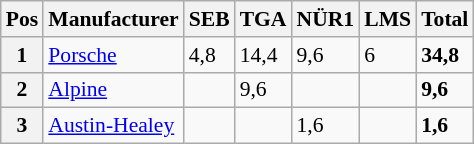<table class="wikitable" style="font-size: 90%;">
<tr>
<th>Pos</th>
<th>Manufacturer</th>
<th> SEB</th>
<th> TGA</th>
<th> NÜR1</th>
<th> LMS</th>
<th>Total</th>
</tr>
<tr>
<th>1</th>
<td><a href='#'>Porsche</a></td>
<td>4,8</td>
<td>14,4</td>
<td>9,6</td>
<td>6</td>
<td><strong>34,8</strong></td>
</tr>
<tr>
<th>2</th>
<td><a href='#'>Alpine</a></td>
<td></td>
<td>9,6</td>
<td></td>
<td></td>
<td><strong>9,6</strong></td>
</tr>
<tr>
<th>3</th>
<td><a href='#'>Austin-Healey</a></td>
<td></td>
<td></td>
<td>1,6</td>
<td></td>
<td><strong>1,6</strong></td>
</tr>
</table>
